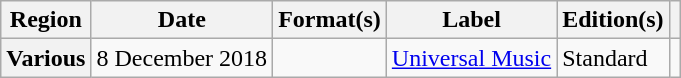<table class="wikitable plainrowheaders">
<tr>
<th scope="col">Region</th>
<th scope="col">Date</th>
<th scope="col">Format(s)</th>
<th scope="col">Label</th>
<th scope="col">Edition(s)</th>
<th scope="col"></th>
</tr>
<tr>
<th scope="row">Various</th>
<td>8 December 2018</td>
<td></td>
<td><a href='#'>Universal Music</a></td>
<td>Standard</td>
<td style="text-align:center;"></td>
</tr>
</table>
